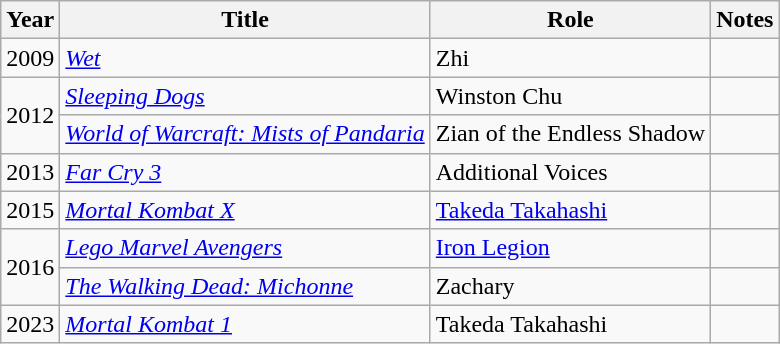<table class="wikitable">
<tr>
<th>Year</th>
<th>Title</th>
<th>Role</th>
<th>Notes</th>
</tr>
<tr>
<td>2009</td>
<td><em><a href='#'>Wet</a></em></td>
<td>Zhi</td>
<td></td>
</tr>
<tr>
<td rowspan="2">2012</td>
<td><em><a href='#'>Sleeping Dogs</a></em></td>
<td>Winston Chu</td>
<td></td>
</tr>
<tr>
<td><em><a href='#'>World of Warcraft: Mists of Pandaria</a></em></td>
<td>Zian of the Endless Shadow</td>
<td></td>
</tr>
<tr>
<td>2013</td>
<td><em><a href='#'>Far Cry 3</a></em></td>
<td>Additional Voices</td>
<td></td>
</tr>
<tr>
<td>2015</td>
<td><em><a href='#'>Mortal Kombat X</a></em></td>
<td><a href='#'>Takeda Takahashi</a></td>
<td></td>
</tr>
<tr>
<td rowspan="2">2016</td>
<td><em><a href='#'>Lego Marvel Avengers</a></em></td>
<td><a href='#'>Iron Legion</a></td>
<td></td>
</tr>
<tr>
<td><em><a href='#'>The Walking Dead: Michonne</a></em></td>
<td>Zachary</td>
<td></td>
</tr>
<tr>
<td>2023</td>
<td><em><a href='#'>Mortal Kombat 1</a></em></td>
<td>Takeda Takahashi</td>
<td></td>
</tr>
</table>
